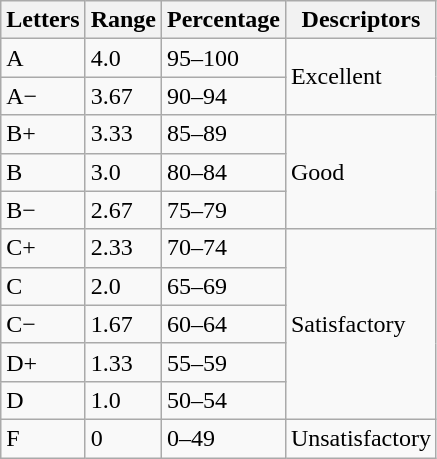<table class="wikitable">
<tr>
<th>Letters</th>
<th>Range</th>
<th>Percentage</th>
<th>Descriptors</th>
</tr>
<tr>
<td>A</td>
<td>4.0</td>
<td>95–100</td>
<td rowspan="2">Excellent</td>
</tr>
<tr>
<td>A−</td>
<td>3.67</td>
<td>90–94</td>
</tr>
<tr>
<td>B+</td>
<td>3.33</td>
<td>85–89</td>
<td rowspan="3">Good</td>
</tr>
<tr>
<td>B</td>
<td>3.0</td>
<td>80–84</td>
</tr>
<tr>
<td>B−</td>
<td>2.67</td>
<td>75–79</td>
</tr>
<tr>
<td>C+</td>
<td>2.33</td>
<td>70–74</td>
<td rowspan="5">Satisfactory</td>
</tr>
<tr>
<td>C</td>
<td>2.0</td>
<td>65–69</td>
</tr>
<tr>
<td>C−</td>
<td>1.67</td>
<td>60–64</td>
</tr>
<tr>
<td>D+</td>
<td>1.33</td>
<td>55–59</td>
</tr>
<tr>
<td>D</td>
<td>1.0</td>
<td>50–54</td>
</tr>
<tr>
<td>F</td>
<td>0</td>
<td>0–49</td>
<td>Unsatisfactory</td>
</tr>
</table>
